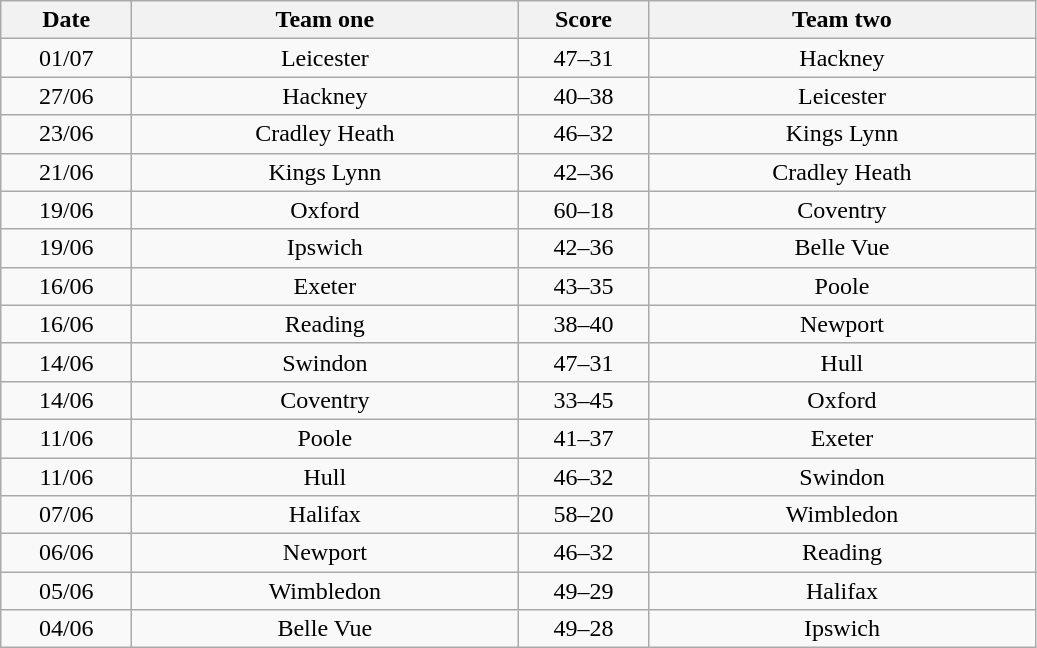<table class="wikitable" style="text-align: center">
<tr>
<th width=80>Date</th>
<th width=250>Team one</th>
<th width=80>Score</th>
<th width=250>Team two</th>
</tr>
<tr>
<td>01/07</td>
<td>Leicester</td>
<td>47–31</td>
<td>Hackney</td>
</tr>
<tr>
<td>27/06</td>
<td>Hackney</td>
<td>40–38</td>
<td>Leicester</td>
</tr>
<tr>
<td>23/06</td>
<td>Cradley Heath</td>
<td>46–32</td>
<td>Kings Lynn</td>
</tr>
<tr>
<td>21/06</td>
<td>Kings Lynn</td>
<td>42–36</td>
<td>Cradley Heath</td>
</tr>
<tr>
<td>19/06</td>
<td>Oxford</td>
<td>60–18</td>
<td>Coventry</td>
</tr>
<tr>
<td>19/06</td>
<td>Ipswich</td>
<td>42–36</td>
<td>Belle Vue</td>
</tr>
<tr>
<td>16/06</td>
<td>Exeter</td>
<td>43–35</td>
<td>Poole</td>
</tr>
<tr>
<td>16/06</td>
<td>Reading</td>
<td>38–40</td>
<td>Newport</td>
</tr>
<tr>
<td>14/06</td>
<td>Swindon</td>
<td>47–31</td>
<td>Hull</td>
</tr>
<tr>
<td>14/06</td>
<td>Coventry</td>
<td>33–45</td>
<td>Oxford</td>
</tr>
<tr>
<td>11/06</td>
<td>Poole</td>
<td>41–37</td>
<td>Exeter</td>
</tr>
<tr>
<td>11/06</td>
<td>Hull</td>
<td>46–32</td>
<td>Swindon</td>
</tr>
<tr>
<td>07/06</td>
<td>Halifax</td>
<td>58–20</td>
<td>Wimbledon</td>
</tr>
<tr>
<td>06/06</td>
<td>Newport</td>
<td>46–32</td>
<td>Reading</td>
</tr>
<tr>
<td>05/06</td>
<td>Wimbledon</td>
<td>49–29</td>
<td>Halifax</td>
</tr>
<tr>
<td>04/06</td>
<td>Belle Vue</td>
<td>49–28</td>
<td>Ipswich</td>
</tr>
</table>
